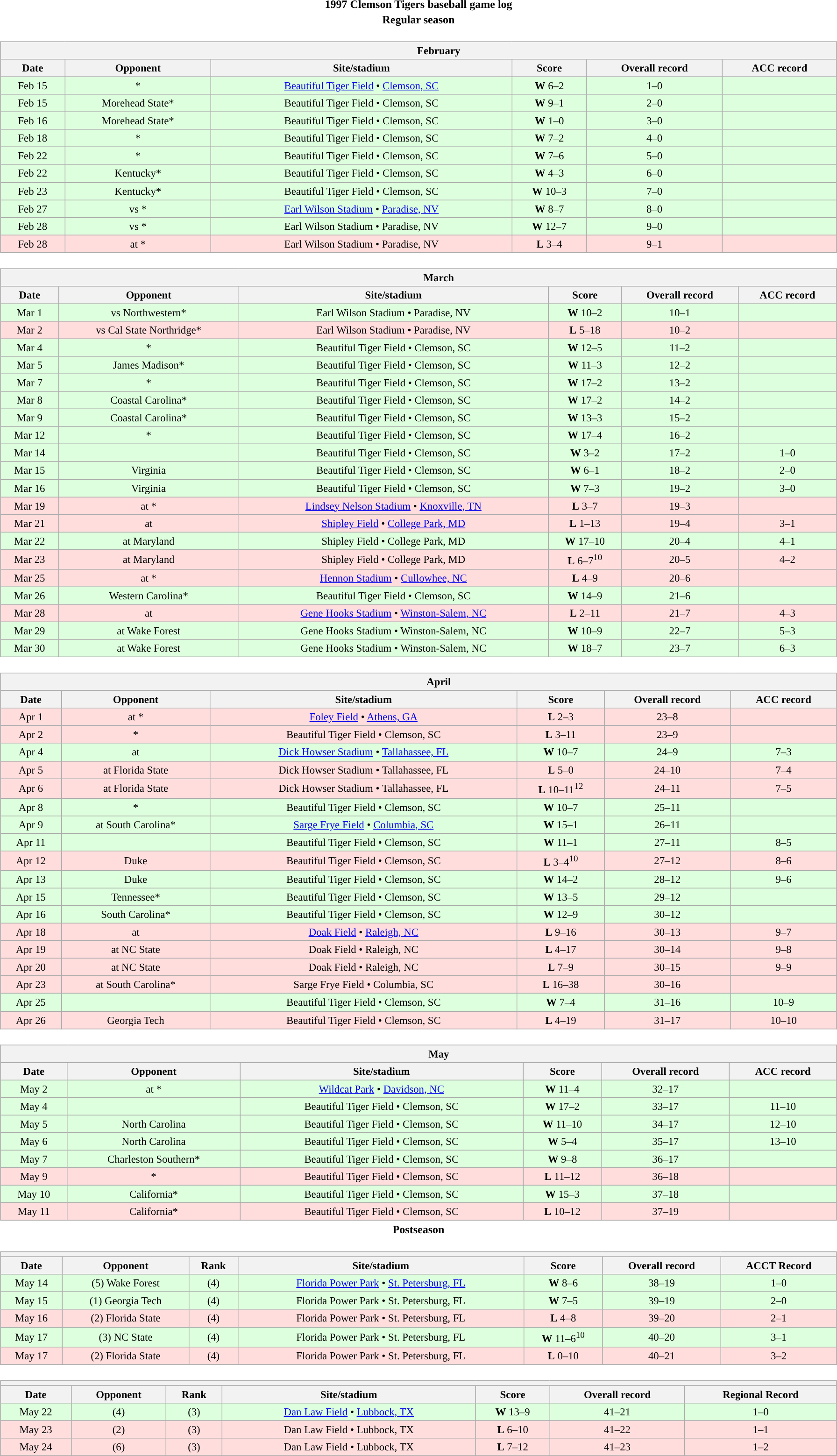<table class="toccolours" width=95% style="clear:both; margin:1.5em auto; text-align:center;">
<tr>
<th colspan=2>1997 Clemson Tigers baseball game log</th>
</tr>
<tr>
<th colspan=2>Regular season</th>
</tr>
<tr valign="top">
<td><br><table class="wikitable collapsible collapsed" style="margin:auto; width:100%; text-align:center; font-size:95%">
<tr>
<th colspan=12 style="padding-left:4em;">February</th>
</tr>
<tr>
<th>Date</th>
<th>Opponent</th>
<th>Site/stadium</th>
<th>Score</th>
<th>Overall record</th>
<th>ACC record</th>
</tr>
<tr bgcolor=ddffdd>
<td>Feb 15</td>
<td>*</td>
<td><a href='#'>Beautiful Tiger Field</a> • <a href='#'>Clemson, SC</a></td>
<td><strong>W</strong> 6–2</td>
<td>1–0</td>
<td></td>
</tr>
<tr bgcolor=ddffdd>
<td>Feb 15</td>
<td>Morehead State*</td>
<td>Beautiful Tiger Field • Clemson, SC</td>
<td><strong>W</strong> 9–1</td>
<td>2–0</td>
<td></td>
</tr>
<tr bgcolor=ddffdd>
<td>Feb 16</td>
<td>Morehead State*</td>
<td>Beautiful Tiger Field • Clemson, SC</td>
<td><strong>W</strong> 1–0</td>
<td>3–0</td>
<td></td>
</tr>
<tr bgcolor=ddffdd>
<td>Feb 18</td>
<td>*</td>
<td>Beautiful Tiger Field • Clemson, SC</td>
<td><strong>W</strong> 7–2</td>
<td>4–0</td>
<td></td>
</tr>
<tr bgcolor=ddffdd>
<td>Feb 22</td>
<td>*</td>
<td>Beautiful Tiger Field • Clemson, SC</td>
<td><strong>W</strong> 7–6</td>
<td>5–0</td>
<td></td>
</tr>
<tr bgcolor=ddffdd>
<td>Feb 22</td>
<td>Kentucky*</td>
<td>Beautiful Tiger Field • Clemson, SC</td>
<td><strong>W</strong> 4–3</td>
<td>6–0</td>
<td></td>
</tr>
<tr bgcolor=ddffdd>
<td>Feb 23</td>
<td>Kentucky*</td>
<td>Beautiful Tiger Field • Clemson, SC</td>
<td><strong>W</strong> 10–3</td>
<td>7–0</td>
<td></td>
</tr>
<tr bgcolor=ddffdd>
<td>Feb 27</td>
<td>vs *</td>
<td><a href='#'>Earl Wilson Stadium</a> • <a href='#'>Paradise, NV</a></td>
<td><strong>W</strong> 8–7</td>
<td>8–0</td>
<td></td>
</tr>
<tr bgcolor=ddffdd>
<td>Feb 28</td>
<td>vs *</td>
<td>Earl Wilson Stadium • Paradise, NV</td>
<td><strong>W</strong> 12–7</td>
<td>9–0</td>
<td></td>
</tr>
<tr bgcolor=ffdddd>
<td>Feb 28</td>
<td>at *</td>
<td>Earl Wilson Stadium • Paradise, NV</td>
<td><strong>L</strong> 3–4</td>
<td>9–1</td>
<td></td>
</tr>
</table>
</td>
</tr>
<tr>
<td><br><table class="wikitable collapsible collapsed" style="margin:auto; width:100%; text-align:center; font-size:95%">
<tr>
<th colspan=12 style="padding-left:4em;">March</th>
</tr>
<tr>
<th>Date</th>
<th>Opponent</th>
<th>Site/stadium</th>
<th>Score</th>
<th>Overall record</th>
<th>ACC record</th>
</tr>
<tr bgcolor=ddffdd>
<td>Mar 1</td>
<td>vs Northwestern*</td>
<td>Earl Wilson Stadium • Paradise, NV</td>
<td><strong>W</strong> 10–2</td>
<td>10–1</td>
<td></td>
</tr>
<tr bgcolor=ffdddd>
<td>Mar 2</td>
<td>vs Cal State Northridge*</td>
<td>Earl Wilson Stadium • Paradise, NV</td>
<td><strong>L</strong> 5–18</td>
<td>10–2</td>
<td></td>
</tr>
<tr bgcolor=ddffdd>
<td>Mar 4</td>
<td>*</td>
<td>Beautiful Tiger Field • Clemson, SC</td>
<td><strong>W</strong> 12–5</td>
<td>11–2</td>
<td></td>
</tr>
<tr bgcolor=ddffdd>
<td>Mar 5</td>
<td>James Madison*</td>
<td>Beautiful Tiger Field • Clemson, SC</td>
<td><strong>W</strong> 11–3</td>
<td>12–2</td>
<td></td>
</tr>
<tr bgcolor=ddffdd>
<td>Mar 7</td>
<td>*</td>
<td>Beautiful Tiger Field • Clemson, SC</td>
<td><strong>W</strong> 17–2</td>
<td>13–2</td>
<td></td>
</tr>
<tr bgcolor=ddffdd>
<td>Mar 8</td>
<td>Coastal Carolina*</td>
<td>Beautiful Tiger Field • Clemson, SC</td>
<td><strong>W</strong> 17–2</td>
<td>14–2</td>
<td></td>
</tr>
<tr bgcolor=ddffdd>
<td>Mar 9</td>
<td>Coastal Carolina*</td>
<td>Beautiful Tiger Field • Clemson, SC</td>
<td><strong>W</strong> 13–3</td>
<td>15–2</td>
<td></td>
</tr>
<tr bgcolor=ddffdd>
<td>Mar 12</td>
<td>*</td>
<td>Beautiful Tiger Field • Clemson, SC</td>
<td><strong>W</strong> 17–4</td>
<td>16–2</td>
<td></td>
</tr>
<tr bgcolor=ddffdd>
<td>Mar 14</td>
<td></td>
<td>Beautiful Tiger Field • Clemson, SC</td>
<td><strong>W</strong> 3–2</td>
<td>17–2</td>
<td>1–0</td>
</tr>
<tr bgcolor=ddffdd>
<td>Mar 15</td>
<td>Virginia</td>
<td>Beautiful Tiger Field • Clemson, SC</td>
<td><strong>W</strong> 6–1</td>
<td>18–2</td>
<td>2–0</td>
</tr>
<tr bgcolor=ddffdd>
<td>Mar 16</td>
<td>Virginia</td>
<td>Beautiful Tiger Field • Clemson, SC</td>
<td><strong>W</strong> 7–3</td>
<td>19–2</td>
<td>3–0</td>
</tr>
<tr bgcolor=ffdddd>
<td>Mar 19</td>
<td>at *</td>
<td><a href='#'>Lindsey Nelson Stadium</a> • <a href='#'>Knoxville, TN</a></td>
<td><strong>L</strong> 3–7</td>
<td>19–3</td>
<td></td>
</tr>
<tr bgcolor=ffdddd>
<td>Mar 21</td>
<td>at </td>
<td><a href='#'>Shipley Field</a> • <a href='#'>College Park, MD</a></td>
<td><strong>L</strong> 1–13</td>
<td>19–4</td>
<td>3–1</td>
</tr>
<tr bgcolor=ddffdd>
<td>Mar 22</td>
<td>at Maryland</td>
<td>Shipley Field • College Park, MD</td>
<td><strong>W</strong> 17–10</td>
<td>20–4</td>
<td>4–1</td>
</tr>
<tr bgcolor=ffdddd>
<td>Mar 23</td>
<td>at Maryland</td>
<td>Shipley Field • College Park, MD</td>
<td><strong>L</strong> 6–7<sup>10</sup></td>
<td>20–5</td>
<td>4–2</td>
</tr>
<tr bgcolor=ffdddd>
<td>Mar 25</td>
<td>at *</td>
<td><a href='#'>Hennon Stadium</a> • <a href='#'>Cullowhee, NC</a></td>
<td><strong>L</strong> 4–9</td>
<td>20–6</td>
<td></td>
</tr>
<tr bgcolor=ddffdd>
<td>Mar 26</td>
<td>Western Carolina*</td>
<td>Beautiful Tiger Field • Clemson, SC</td>
<td><strong>W</strong> 14–9</td>
<td>21–6</td>
<td></td>
</tr>
<tr bgcolor=ffdddd>
<td>Mar 28</td>
<td>at </td>
<td><a href='#'>Gene Hooks Stadium</a> • <a href='#'>Winston-Salem, NC</a></td>
<td><strong>L</strong> 2–11</td>
<td>21–7</td>
<td>4–3</td>
</tr>
<tr bgcolor=ddffdd>
<td>Mar 29</td>
<td>at Wake Forest</td>
<td>Gene Hooks Stadium • Winston-Salem, NC</td>
<td><strong>W</strong> 10–9</td>
<td>22–7</td>
<td>5–3</td>
</tr>
<tr bgcolor=ddffdd>
<td>Mar 30</td>
<td>at Wake Forest</td>
<td>Gene Hooks Stadium • Winston-Salem, NC</td>
<td><strong>W</strong> 18–7</td>
<td>23–7</td>
<td>6–3</td>
</tr>
</table>
</td>
</tr>
<tr>
<td><br><table class="wikitable collapsible collapsed" style="margin:auto; width:100%; text-align:center; font-size:95%">
<tr>
<th colspan=12 style="padding-left:4em;">April</th>
</tr>
<tr>
<th>Date</th>
<th>Opponent</th>
<th>Site/stadium</th>
<th>Score</th>
<th>Overall record</th>
<th>ACC record</th>
</tr>
<tr bgcolor=ffdddd>
<td>Apr 1</td>
<td>at *</td>
<td><a href='#'>Foley Field</a> • <a href='#'>Athens, GA</a></td>
<td><strong>L</strong> 2–3</td>
<td>23–8</td>
<td></td>
</tr>
<tr bgcolor=ffdddd>
<td>Apr 2</td>
<td>*</td>
<td>Beautiful Tiger Field • Clemson, SC</td>
<td><strong>L</strong> 3–11</td>
<td>23–9</td>
<td></td>
</tr>
<tr bgcolor=ddffdd>
<td>Apr 4</td>
<td>at </td>
<td><a href='#'>Dick Howser Stadium</a> • <a href='#'>Tallahassee, FL</a></td>
<td><strong>W</strong> 10–7</td>
<td>24–9</td>
<td>7–3</td>
</tr>
<tr bgcolor=ffdddd>
<td>Apr 5</td>
<td>at Florida State</td>
<td>Dick Howser Stadium • Tallahassee, FL</td>
<td><strong>L</strong> 5–0</td>
<td>24–10</td>
<td>7–4</td>
</tr>
<tr bgcolor=ffdddd>
<td>Apr 6</td>
<td>at Florida State</td>
<td>Dick Howser Stadium • Tallahassee, FL</td>
<td><strong>L</strong> 10–11<sup>12</sup></td>
<td>24–11</td>
<td>7–5</td>
</tr>
<tr bgcolor=ddffdd>
<td>Apr 8</td>
<td>*</td>
<td>Beautiful Tiger Field • Clemson, SC</td>
<td><strong>W</strong> 10–7</td>
<td>25–11</td>
<td></td>
</tr>
<tr bgcolor=ddffdd>
<td>Apr 9</td>
<td>at South Carolina*</td>
<td><a href='#'>Sarge Frye Field</a> • <a href='#'>Columbia, SC</a></td>
<td><strong>W</strong> 15–1</td>
<td>26–11</td>
<td></td>
</tr>
<tr bgcolor=ddffdd>
<td>Apr 11</td>
<td></td>
<td>Beautiful Tiger Field • Clemson, SC</td>
<td><strong>W</strong> 11–1</td>
<td>27–11</td>
<td>8–5</td>
</tr>
<tr bgcolor=ffdddd>
<td>Apr 12</td>
<td>Duke</td>
<td>Beautiful Tiger Field • Clemson, SC</td>
<td><strong>L</strong> 3–4<sup>10</sup></td>
<td>27–12</td>
<td>8–6</td>
</tr>
<tr bgcolor=ddffdd>
<td>Apr 13</td>
<td>Duke</td>
<td>Beautiful Tiger Field • Clemson, SC</td>
<td><strong>W</strong> 14–2</td>
<td>28–12</td>
<td>9–6</td>
</tr>
<tr bgcolor=ddffdd>
<td>Apr 15</td>
<td>Tennessee*</td>
<td>Beautiful Tiger Field • Clemson, SC</td>
<td><strong>W</strong> 13–5</td>
<td>29–12</td>
<td></td>
</tr>
<tr bgcolor=ddffdd>
<td>Apr 16</td>
<td>South Carolina*</td>
<td>Beautiful Tiger Field • Clemson, SC</td>
<td><strong>W</strong> 12–9</td>
<td>30–12</td>
<td></td>
</tr>
<tr bgcolor=ffdddd>
<td>Apr 18</td>
<td>at </td>
<td><a href='#'>Doak Field</a> • <a href='#'>Raleigh, NC</a></td>
<td><strong>L</strong> 9–16</td>
<td>30–13</td>
<td>9–7</td>
</tr>
<tr bgcolor=ffdddd>
<td>Apr 19</td>
<td>at NC State</td>
<td>Doak Field • Raleigh, NC</td>
<td><strong>L</strong> 4–17</td>
<td>30–14</td>
<td>9–8</td>
</tr>
<tr bgcolor=ffdddd>
<td>Apr 20</td>
<td>at NC State</td>
<td>Doak Field • Raleigh, NC</td>
<td><strong>L</strong> 7–9</td>
<td>30–15</td>
<td>9–9</td>
</tr>
<tr bgcolor=ffdddd>
<td>Apr 23</td>
<td>at South Carolina*</td>
<td>Sarge Frye Field • Columbia, SC</td>
<td><strong>L</strong> 16–38</td>
<td>30–16</td>
<td></td>
</tr>
<tr bgcolor=ddffdd>
<td>Apr 25</td>
<td></td>
<td>Beautiful Tiger Field • Clemson, SC</td>
<td><strong>W</strong> 7–4</td>
<td>31–16</td>
<td>10–9</td>
</tr>
<tr bgcolor=ffdddd>
<td>Apr 26</td>
<td>Georgia Tech</td>
<td>Beautiful Tiger Field • Clemson, SC</td>
<td><strong>L</strong> 4–19</td>
<td>31–17</td>
<td>10–10</td>
</tr>
</table>
</td>
</tr>
<tr>
<td><br><table class="wikitable collapsible collapsed" style="margin:auto; width:100%; text-align:center; font-size:95%">
<tr>
<th colspan=12 style="padding-left:4em;">May</th>
</tr>
<tr>
<th>Date</th>
<th>Opponent</th>
<th>Site/stadium</th>
<th>Score</th>
<th>Overall record</th>
<th>ACC record</th>
</tr>
<tr bgcolor=ddffdd>
<td>May 2</td>
<td>at *</td>
<td><a href='#'>Wildcat Park</a> • <a href='#'>Davidson, NC</a></td>
<td><strong>W</strong> 11–4</td>
<td>32–17</td>
<td></td>
</tr>
<tr bgcolor=ddffdd>
<td>May 4</td>
<td></td>
<td>Beautiful Tiger Field • Clemson, SC</td>
<td><strong>W</strong> 17–2</td>
<td>33–17</td>
<td>11–10</td>
</tr>
<tr bgcolor=ddffdd>
<td>May 5</td>
<td>North Carolina</td>
<td>Beautiful Tiger Field • Clemson, SC</td>
<td><strong>W</strong> 11–10</td>
<td>34–17</td>
<td>12–10</td>
</tr>
<tr bgcolor=ddffdd>
<td>May 6</td>
<td>North Carolina</td>
<td>Beautiful Tiger Field • Clemson, SC</td>
<td><strong>W</strong> 5–4</td>
<td>35–17</td>
<td>13–10</td>
</tr>
<tr bgcolor=ddffdd>
<td>May 7</td>
<td>Charleston Southern*</td>
<td>Beautiful Tiger Field • Clemson, SC</td>
<td><strong>W</strong> 9–8</td>
<td>36–17</td>
<td></td>
</tr>
<tr bgcolor=ffdddd>
<td>May 9</td>
<td>*</td>
<td>Beautiful Tiger Field • Clemson, SC</td>
<td><strong>L</strong> 11–12</td>
<td>36–18</td>
<td></td>
</tr>
<tr bgcolor=ddffdd>
<td>May 10</td>
<td>California*</td>
<td>Beautiful Tiger Field • Clemson, SC</td>
<td><strong>W</strong> 15–3</td>
<td>37–18</td>
<td></td>
</tr>
<tr bgcolor=ffdddd>
<td>May 11</td>
<td>California*</td>
<td>Beautiful Tiger Field • Clemson, SC</td>
<td><strong>L</strong> 10–12</td>
<td>37–19</td>
<td></td>
</tr>
</table>
</td>
</tr>
<tr>
<th colspan=2>Postseason</th>
</tr>
<tr>
<td><br><table class="wikitable collapsible collapsed" style="margin:auto; width:100%; text-align:center; font-size:95%">
<tr>
<th colspan=12 style="padding-left:4em;"><a href='#'></a></th>
</tr>
<tr>
<th>Date</th>
<th>Opponent</th>
<th>Rank</th>
<th>Site/stadium</th>
<th>Score</th>
<th>Overall record</th>
<th>ACCT Record</th>
</tr>
<tr bgcolor=ddffdd>
<td>May 14</td>
<td>(5) Wake Forest</td>
<td>(4)</td>
<td><a href='#'>Florida Power Park</a> • <a href='#'>St. Petersburg, FL</a></td>
<td><strong>W</strong> 8–6</td>
<td>38–19</td>
<td>1–0</td>
</tr>
<tr bgcolor=ddffdd>
<td>May 15</td>
<td>(1) Georgia Tech</td>
<td>(4)</td>
<td>Florida Power Park • St. Petersburg, FL</td>
<td><strong>W</strong> 7–5</td>
<td>39–19</td>
<td>2–0</td>
</tr>
<tr bgcolor=ffdddd>
<td>May 16</td>
<td>(2) Florida State</td>
<td>(4)</td>
<td>Florida Power Park • St. Petersburg, FL</td>
<td><strong>L</strong> 4–8</td>
<td>39–20</td>
<td>2–1</td>
</tr>
<tr bgcolor=ddffdd>
<td>May 17</td>
<td>(3) NC State</td>
<td>(4)</td>
<td>Florida Power Park • St. Petersburg, FL</td>
<td><strong>W</strong> 11–6<sup>10</sup></td>
<td>40–20</td>
<td>3–1</td>
</tr>
<tr bgcolor=ffdddd>
<td>May 17</td>
<td>(2) Florida State</td>
<td>(4)</td>
<td>Florida Power Park • St. Petersburg, FL</td>
<td><strong>L</strong> 0–10</td>
<td>40–21</td>
<td>3–2</td>
</tr>
</table>
</td>
</tr>
<tr>
<td><br><table class="wikitable collapsible collapsed" style="margin:auto; width:100%; text-align:center; font-size:95%">
<tr>
<th colspan=12 style="padding-left:4em;"><a href='#'></a></th>
</tr>
<tr>
<th>Date</th>
<th>Opponent</th>
<th>Rank</th>
<th>Site/stadium</th>
<th>Score</th>
<th>Overall record</th>
<th>Regional Record</th>
</tr>
<tr bgcolor=ddffdd>
<td>May 22</td>
<td>(4) </td>
<td>(3)</td>
<td><a href='#'>Dan Law Field</a> • <a href='#'>Lubbock, TX</a></td>
<td><strong>W</strong> 13–9</td>
<td>41–21</td>
<td>1–0</td>
</tr>
<tr bgcolor=ffdddd>
<td>May 23</td>
<td>(2) </td>
<td>(3)</td>
<td>Dan Law Field • Lubbock, TX</td>
<td><strong>L</strong> 6–10</td>
<td>41–22</td>
<td>1–1</td>
</tr>
<tr bgcolor=ffdddd>
<td>May 24</td>
<td>(6) </td>
<td>(3)</td>
<td>Dan Law Field • Lubbock, TX</td>
<td><strong>L</strong> 7–12</td>
<td>41–23</td>
<td>1–2</td>
</tr>
</table>
</td>
</tr>
</table>
